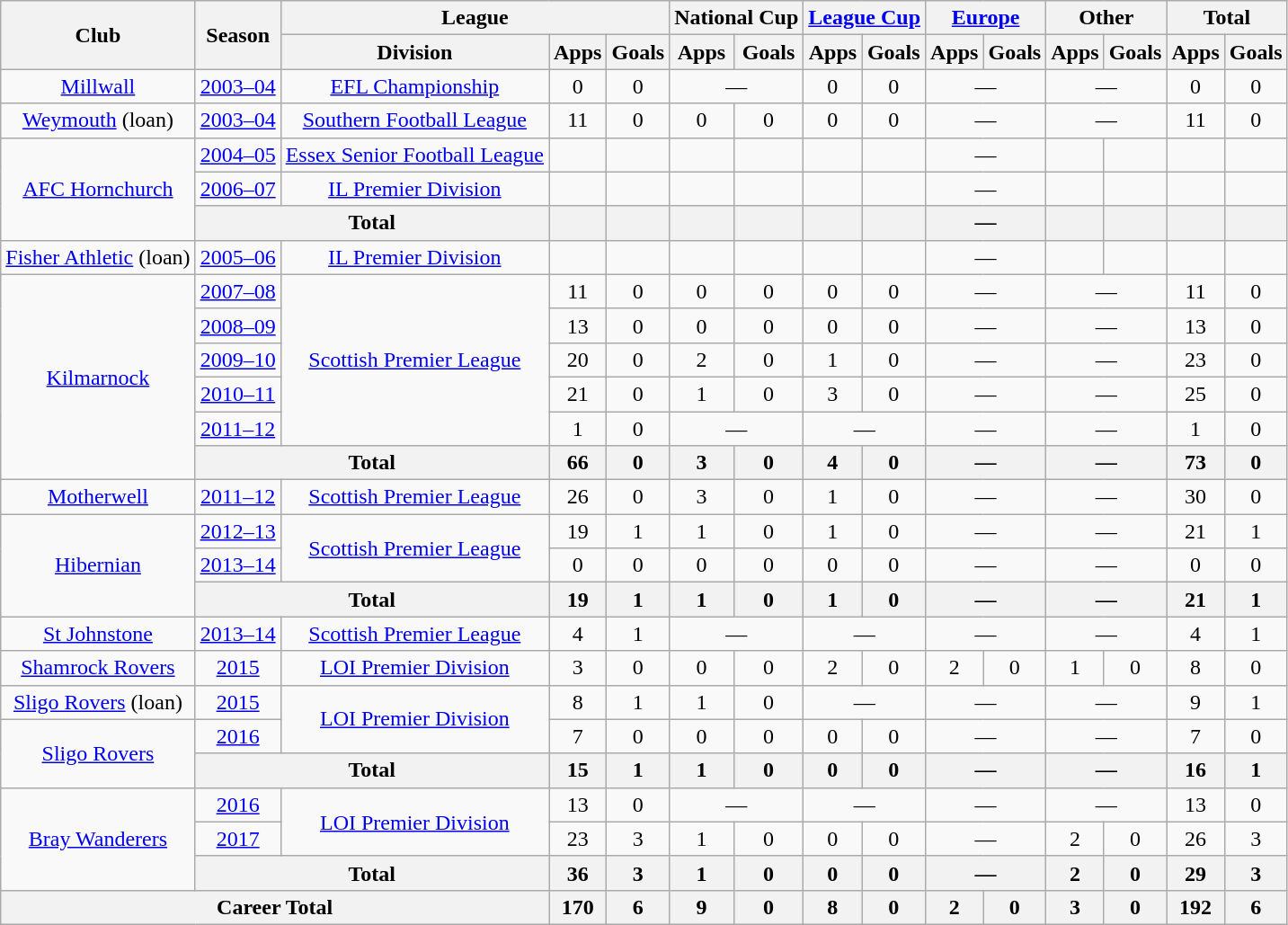<table class="wikitable" style="text-align:center">
<tr>
<th rowspan="2">Club</th>
<th rowspan="2">Season</th>
<th colspan="3">League</th>
<th colspan="2">National Cup</th>
<th colspan="2"><a href='#'>League Cup</a></th>
<th colspan="2"><a href='#'>Europe</a></th>
<th colspan="2">Other</th>
<th colspan="2">Total</th>
</tr>
<tr>
<th>Division</th>
<th>Apps</th>
<th>Goals</th>
<th>Apps</th>
<th>Goals</th>
<th>Apps</th>
<th>Goals</th>
<th>Apps</th>
<th>Goals</th>
<th>Apps</th>
<th>Goals</th>
<th>Apps</th>
<th>Goals</th>
</tr>
<tr>
<td><a href='#'>Millwall</a></td>
<td><a href='#'>2003–04</a></td>
<td><a href='#'>EFL Championship</a></td>
<td>0</td>
<td>0</td>
<td colspan=2>—</td>
<td>0</td>
<td>0</td>
<td colspan=2>—</td>
<td colspan="2">—</td>
<td>0</td>
<td>0</td>
</tr>
<tr>
<td><a href='#'>Weymouth</a> (loan)</td>
<td><a href='#'>2003–04</a></td>
<td><a href='#'>Southern Football League</a></td>
<td>11</td>
<td>0</td>
<td>0</td>
<td>0</td>
<td>0</td>
<td>0</td>
<td colspan=2>—</td>
<td colspan="2">—</td>
<td>11</td>
<td>0</td>
</tr>
<tr>
<td rowspan="3"><a href='#'>AFC Hornchurch</a></td>
<td><a href='#'>2004–05</a></td>
<td><a href='#'>Essex Senior Football League</a></td>
<td></td>
<td></td>
<td></td>
<td></td>
<td></td>
<td></td>
<td colspan=2>—</td>
<td></td>
<td></td>
<td></td>
<td></td>
</tr>
<tr>
<td><a href='#'>2006–07</a></td>
<td><a href='#'>IL Premier Division</a></td>
<td></td>
<td></td>
<td></td>
<td></td>
<td></td>
<td></td>
<td colspan=2>—</td>
<td></td>
<td></td>
<td></td>
<td></td>
</tr>
<tr>
<th colspan="2">Total</th>
<th></th>
<th></th>
<th></th>
<th></th>
<th></th>
<th></th>
<th colspan=2>—</th>
<th></th>
<th></th>
<th></th>
<th></th>
</tr>
<tr>
<td><a href='#'>Fisher Athletic</a> (loan)</td>
<td><a href='#'>2005–06</a></td>
<td><a href='#'>IL Premier Division</a></td>
<td></td>
<td></td>
<td></td>
<td></td>
<td></td>
<td></td>
<td colspan=2>—</td>
<td></td>
<td></td>
<td></td>
<td></td>
</tr>
<tr>
<td rowspan="6"><a href='#'>Kilmarnock</a></td>
<td><a href='#'>2007–08</a></td>
<td rowspan="5"><a href='#'>Scottish Premier League</a></td>
<td>11</td>
<td>0</td>
<td>0</td>
<td>0</td>
<td>0</td>
<td>0</td>
<td colspan=2>—</td>
<td colspan="2">—</td>
<td>11</td>
<td>0</td>
</tr>
<tr>
<td><a href='#'>2008–09</a></td>
<td>13</td>
<td>0</td>
<td>0</td>
<td>0</td>
<td>0</td>
<td>0</td>
<td colspan=2>—</td>
<td colspan="2">—</td>
<td>13</td>
<td>0</td>
</tr>
<tr>
<td><a href='#'>2009–10</a></td>
<td>20</td>
<td>0</td>
<td>2</td>
<td>0</td>
<td>1</td>
<td>0</td>
<td colspan=2>—</td>
<td colspan="2">—</td>
<td>23</td>
<td>0</td>
</tr>
<tr>
<td><a href='#'>2010–11</a></td>
<td>21</td>
<td>0</td>
<td>1</td>
<td>0</td>
<td>3</td>
<td>0</td>
<td colspan=2>—</td>
<td colspan="2">—</td>
<td>25</td>
<td>0</td>
</tr>
<tr>
<td><a href='#'>2011–12</a></td>
<td>1</td>
<td>0</td>
<td colspan=2>—</td>
<td colspan=2>—</td>
<td colspan=2>—</td>
<td colspan="2">—</td>
<td>1</td>
<td>0</td>
</tr>
<tr>
<th colspan="2">Total</th>
<th>66</th>
<th>0</th>
<th>3</th>
<th>0</th>
<th>4</th>
<th>0</th>
<th colspan=2>—</th>
<th colspan=2>—</th>
<th>73</th>
<th>0</th>
</tr>
<tr>
<td><a href='#'>Motherwell</a></td>
<td><a href='#'>2011–12</a></td>
<td><a href='#'>Scottish Premier League</a></td>
<td>26</td>
<td>0</td>
<td>3</td>
<td>0</td>
<td>1</td>
<td>0</td>
<td colspan=2>—</td>
<td colspan="2">—</td>
<td>30</td>
<td>0</td>
</tr>
<tr>
<td rowspan="3"><a href='#'>Hibernian</a></td>
<td><a href='#'>2012–13</a></td>
<td rowspan="2"><a href='#'>Scottish Premier League</a></td>
<td>19</td>
<td>1</td>
<td>1</td>
<td>0</td>
<td>1</td>
<td>0</td>
<td colspan=2>—</td>
<td colspan=2>—</td>
<td>21</td>
<td>1</td>
</tr>
<tr>
<td><a href='#'>2013–14</a></td>
<td>0</td>
<td>0</td>
<td>0</td>
<td>0</td>
<td>0</td>
<td>0</td>
<td colspan=2>—</td>
<td colspan=2>—</td>
<td>0</td>
<td>0</td>
</tr>
<tr>
<th colspan="2">Total</th>
<th>19</th>
<th>1</th>
<th>1</th>
<th>0</th>
<th>1</th>
<th>0</th>
<th colspan=2>—</th>
<th colspan=2>—</th>
<th>21</th>
<th>1</th>
</tr>
<tr>
<td><a href='#'>St Johnstone</a></td>
<td><a href='#'>2013–14</a></td>
<td><a href='#'>Scottish Premier League</a></td>
<td>4</td>
<td>1</td>
<td colspan="2">—</td>
<td colspan="2">—</td>
<td colspan=2>—</td>
<td colspan="2">—</td>
<td>4</td>
<td>1</td>
</tr>
<tr>
<td><a href='#'>Shamrock Rovers</a></td>
<td><a href='#'>2015</a></td>
<td><a href='#'>LOI Premier Division</a></td>
<td>3</td>
<td>0</td>
<td>0</td>
<td>0</td>
<td>2</td>
<td>0</td>
<td>2</td>
<td>0</td>
<td>1</td>
<td>0</td>
<td>8</td>
<td>0</td>
</tr>
<tr>
<td><a href='#'>Sligo Rovers</a> (loan)</td>
<td><a href='#'>2015</a></td>
<td rowspan="2"><a href='#'>LOI Premier Division</a></td>
<td>8</td>
<td>1</td>
<td>1</td>
<td>0</td>
<td colspan=2>—</td>
<td colspan=2>—</td>
<td colspan="2">—</td>
<td>9</td>
<td>1</td>
</tr>
<tr>
<td rowspan="2"><a href='#'>Sligo Rovers</a></td>
<td><a href='#'>2016</a></td>
<td>7</td>
<td>0</td>
<td>0</td>
<td>0</td>
<td>0</td>
<td>0</td>
<td colspan="2">—</td>
<td colspan="2">—</td>
<td>7</td>
<td>0</td>
</tr>
<tr>
<th colspan="2">Total</th>
<th>15</th>
<th>1</th>
<th>1</th>
<th>0</th>
<th>0</th>
<th>0</th>
<th colspan=2>—</th>
<th colspan=2>—</th>
<th>16</th>
<th>1</th>
</tr>
<tr>
<td rowspan="3"><a href='#'>Bray Wanderers</a></td>
<td><a href='#'>2016</a></td>
<td rowspan="2"><a href='#'>LOI Premier Division</a></td>
<td>13</td>
<td>0</td>
<td colspan="2">—</td>
<td colspan="2">—</td>
<td colspan="2">—</td>
<td colspan="2">—</td>
<td>13</td>
<td>0</td>
</tr>
<tr>
<td><a href='#'>2017</a></td>
<td>23</td>
<td>3</td>
<td>1</td>
<td>0</td>
<td>0</td>
<td>0</td>
<td colspan="2">—</td>
<td>2</td>
<td>0</td>
<td>26</td>
<td>3</td>
</tr>
<tr>
<th colspan="2">Total</th>
<th>36</th>
<th>3</th>
<th>1</th>
<th>0</th>
<th>0</th>
<th>0</th>
<th colspan="2">—</th>
<th>2</th>
<th>0</th>
<th>29</th>
<th>3</th>
</tr>
<tr>
<th colspan="3">Career Total</th>
<th>170</th>
<th>6</th>
<th>9</th>
<th>0</th>
<th>8</th>
<th>0</th>
<th>2</th>
<th>0</th>
<th>3</th>
<th>0</th>
<th>192</th>
<th>6</th>
</tr>
</table>
